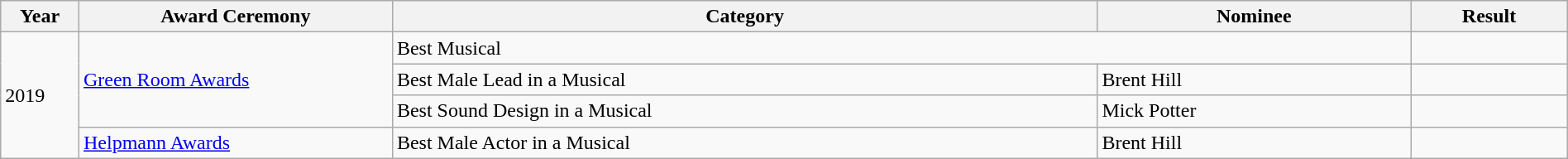<table class="wikitable" style="width:100%;">
<tr>
<th style="width:5%;">Year</th>
<th style="width:20%;">Award Ceremony</th>
<th style="width:45%;">Category</th>
<th style="width:20%;">Nominee</th>
<th style="width:10%;">Result</th>
</tr>
<tr>
<td rowspan="4">2019</td>
<td rowspan="3"><a href='#'>Green Room Awards</a></td>
<td colspan="2">Best Musical</td>
<td></td>
</tr>
<tr>
<td>Best Male Lead in a Musical</td>
<td Brent Hill>Brent Hill</td>
<td></td>
</tr>
<tr>
<td>Best Sound Design in a Musical</td>
<td Mick Potter>Mick Potter</td>
<td></td>
</tr>
<tr>
<td><a href='#'>Helpmann Awards</a></td>
<td>Best Male Actor in a Musical</td>
<td>Brent Hill</td>
<td></td>
</tr>
</table>
